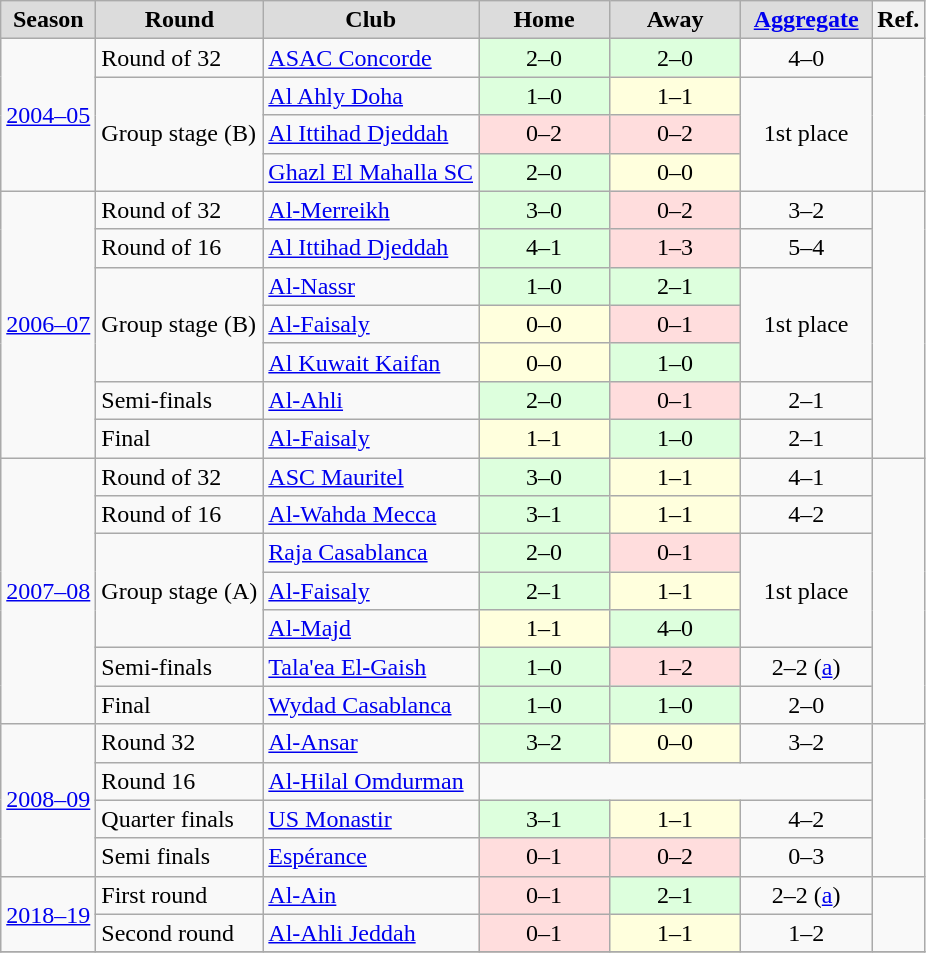<table class="wikitable" style="text-align: center;">
<tr>
<th style="background:#DCDCDC">Season</th>
<th style="background:#DCDCDC">Round</th>
<th style="background:#DCDCDC">Club</th>
<th width="80" style="background:#DCDCDC">Home</th>
<th width="80" style="background:#DCDCDC">Away</th>
<th width="80" style="background:#DCDCDC"><a href='#'>Aggregate</a></th>
<th scope="col">Ref.</th>
</tr>
<tr>
<td rowspan="4" align=left><a href='#'>2004–05</a></td>
<td align=left>Round of 32</td>
<td align=left> <a href='#'>ASAC Concorde</a></td>
<td bgcolor="#ddffdd">2–0</td>
<td bgcolor="#ddffdd">2–0</td>
<td>4–0</td>
<td rowspan="4"></td>
</tr>
<tr>
<td rowspan="3" align=left>Group stage (B)</td>
<td align=left> <a href='#'>Al Ahly Doha</a></td>
<td bgcolor="#ddffdd">1–0</td>
<td bgcolor="#ffffdd">1–1</td>
<td rowspan="3">1st place</td>
</tr>
<tr>
<td align=left> <a href='#'>Al Ittihad Djeddah</a></td>
<td bgcolor="#ffdddd">0–2</td>
<td bgcolor="#ffdddd">0–2</td>
</tr>
<tr>
<td align=left> <a href='#'>Ghazl El Mahalla SC</a></td>
<td bgcolor="#ddffdd">2–0</td>
<td bgcolor="#ffffdd">0–0</td>
</tr>
<tr>
<td rowspan="7" align=left><a href='#'>2006–07</a></td>
<td align=left>Round of 32</td>
<td align=left> <a href='#'>Al-Merreikh</a></td>
<td bgcolor="#ddffdd">3–0</td>
<td bgcolor="#ffdddd">0–2</td>
<td>3–2</td>
<td rowspan="7"></td>
</tr>
<tr>
<td align=left>Round of 16</td>
<td align=left> <a href='#'>Al Ittihad Djeddah</a></td>
<td bgcolor="#ddffdd">4–1</td>
<td bgcolor="#ffdddd">1–3</td>
<td>5–4</td>
</tr>
<tr>
<td rowspan="3" align=left>Group stage (B)</td>
<td align=left> <a href='#'>Al-Nassr</a></td>
<td bgcolor="#ddffdd">1–0</td>
<td bgcolor="#ddffdd">2–1</td>
<td rowspan="3">1st place</td>
</tr>
<tr>
<td align=left> <a href='#'>Al-Faisaly</a></td>
<td bgcolor="#ffffdd">0–0</td>
<td bgcolor="#ffdddd">0–1</td>
</tr>
<tr>
<td align=left> <a href='#'>Al Kuwait Kaifan</a></td>
<td bgcolor="#ffffdd">0–0</td>
<td bgcolor="#ddffdd">1–0</td>
</tr>
<tr>
<td align=left>Semi-finals</td>
<td align=left> <a href='#'>Al-Ahli</a></td>
<td bgcolor="#ddffdd">2–0</td>
<td bgcolor="#ffdddd">0–1</td>
<td>2–1</td>
</tr>
<tr>
<td align=left>Final</td>
<td align=left> <a href='#'>Al-Faisaly</a></td>
<td bgcolor="#ffffdd">1–1</td>
<td bgcolor="#ddffdd">1–0</td>
<td>2–1</td>
</tr>
<tr>
<td rowspan="7" align=left><a href='#'>2007–08</a></td>
<td align=left>Round of 32</td>
<td align=left> <a href='#'>ASC Mauritel</a></td>
<td bgcolor="#ddffdd">3–0</td>
<td bgcolor="#ffffdd">1–1</td>
<td>4–1</td>
<td rowspan="7"></td>
</tr>
<tr>
<td align=left>Round of 16</td>
<td align=left> <a href='#'>Al-Wahda Mecca</a></td>
<td bgcolor="#ddffdd">3–1</td>
<td bgcolor="#ffffdd">1–1</td>
<td>4–2</td>
</tr>
<tr>
<td rowspan="3" align=left>Group stage (A)</td>
<td align=left> <a href='#'>Raja Casablanca</a></td>
<td bgcolor="#ddffdd">2–0</td>
<td bgcolor="#ffdddd">0–1</td>
<td rowspan="3">1st place</td>
</tr>
<tr>
<td align=left> <a href='#'>Al-Faisaly</a></td>
<td bgcolor="#ddffdd">2–1</td>
<td bgcolor="#ffffdd">1–1</td>
</tr>
<tr>
<td align=left> <a href='#'>Al-Majd</a></td>
<td bgcolor="#ffffdd">1–1</td>
<td bgcolor="#ddffdd">4–0</td>
</tr>
<tr>
<td align=left>Semi-finals</td>
<td align=left> <a href='#'>Tala'ea El-Gaish</a></td>
<td bgcolor="#ddffdd">1–0</td>
<td bgcolor="#ffdddd">1–2</td>
<td>2–2 (<a href='#'>a</a>)</td>
</tr>
<tr>
<td align=left>Final</td>
<td align=left> <a href='#'>Wydad Casablanca</a></td>
<td bgcolor="#ddffdd">1–0</td>
<td bgcolor="#ddffdd">1–0</td>
<td>2–0</td>
</tr>
<tr>
<td rowspan="4" align=left><a href='#'>2008–09</a></td>
<td align=left>Round 32</td>
<td align=left> <a href='#'>Al-Ansar</a></td>
<td bgcolor="#ddffdd">3–2</td>
<td bgcolor="#ffffdd">0–0</td>
<td>3–2</td>
<td rowspan="4"></td>
</tr>
<tr>
<td align=left>Round 16</td>
<td align=left> <a href='#'>Al-Hilal Omdurman</a></td>
<td colspan="3"></td>
</tr>
<tr>
<td align=left>Quarter finals</td>
<td align=left> <a href='#'>US Monastir</a></td>
<td bgcolor="#ddffdd">3–1</td>
<td bgcolor="#ffffdd">1–1</td>
<td>4–2</td>
</tr>
<tr>
<td align=left>Semi finals</td>
<td align=left> <a href='#'>Espérance</a></td>
<td bgcolor="#ffdddd">0–1</td>
<td bgcolor="#ffdddd">0–2</td>
<td>0–3</td>
</tr>
<tr>
<td rowspan="2" align=left><a href='#'>2018–19</a></td>
<td align=left>First round</td>
<td align=left> <a href='#'>Al-Ain</a></td>
<td bgcolor="#ffdddd">0–1</td>
<td bgcolor="#ddffdd">2–1</td>
<td>2–2 (<a href='#'>a</a>)</td>
<td rowspan="2"></td>
</tr>
<tr>
<td align=left>Second round</td>
<td align=left> <a href='#'>Al-Ahli Jeddah</a></td>
<td bgcolor="#ffdddd">0–1</td>
<td bgcolor="#ffffdd">1–1</td>
<td>1–2</td>
</tr>
<tr>
</tr>
</table>
